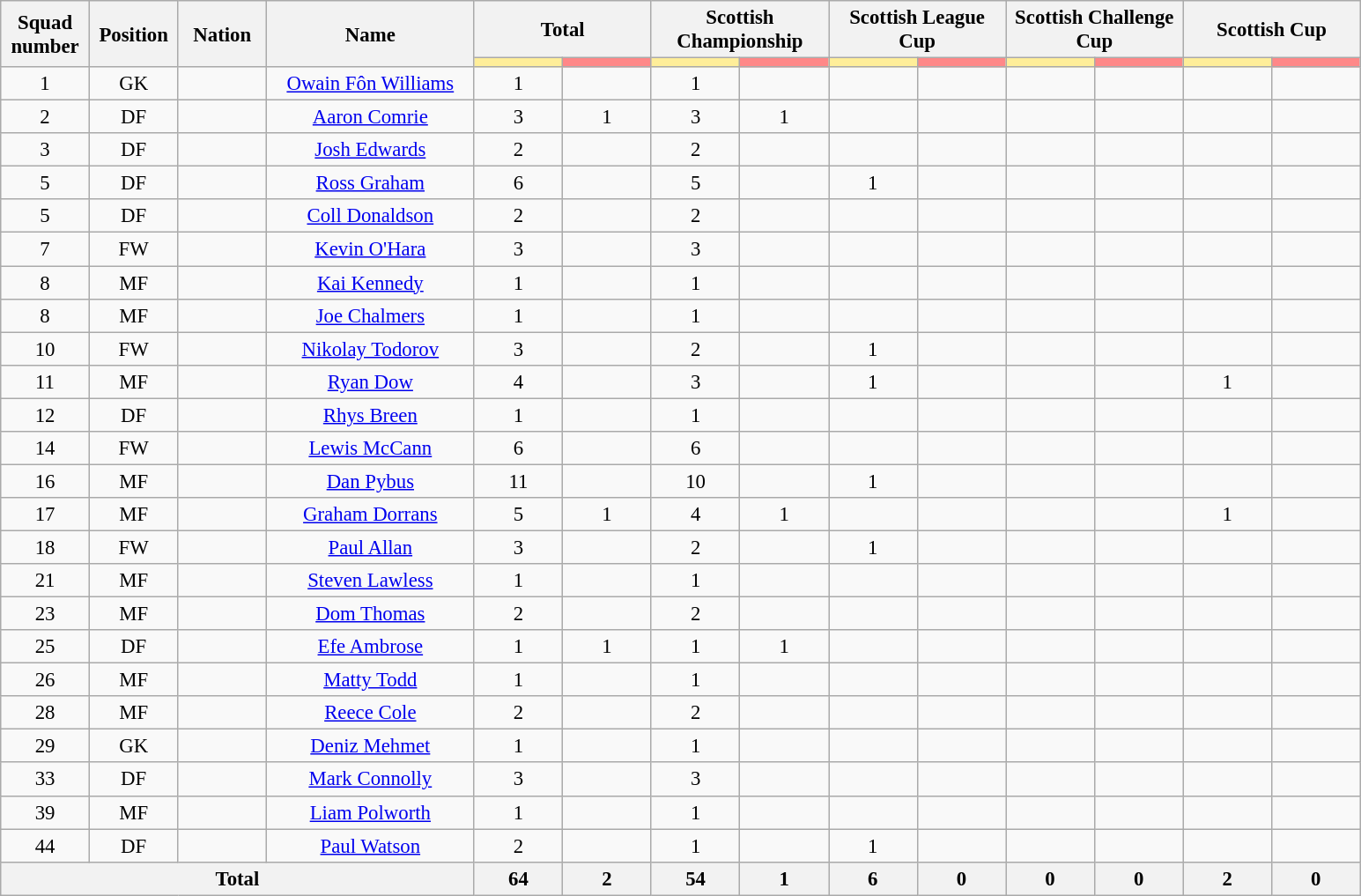<table class="wikitable" style="font-size: 95%; text-align: center;">
<tr>
<th rowspan=2 width=60>Squad number</th>
<th rowspan=2 width=60>Position</th>
<th rowspan=2 width=60>Nation</th>
<th rowspan=2 width=150>Name</th>
<th colspan=2>Total</th>
<th colspan=2>Scottish Championship</th>
<th colspan=2>Scottish League Cup</th>
<th colspan=2>Scottish Challenge Cup</th>
<th colspan=2>Scottish Cup</th>
</tr>
<tr>
<th style="width:60px; background:#fe9;"></th>
<th style="width:60px; background:#ff8888;"></th>
<th style="width:60px; background:#fe9;"></th>
<th style="width:60px; background:#ff8888;"></th>
<th style="width:60px; background:#fe9;"></th>
<th style="width:60px; background:#ff8888;"></th>
<th style="width:60px; background:#fe9;"></th>
<th style="width:60px; background:#ff8888;"></th>
<th style="width:60px; background:#fe9;"></th>
<th style="width:60px; background:#ff8888;"></th>
</tr>
<tr>
<td>1</td>
<td>GK</td>
<td></td>
<td><a href='#'>Owain Fôn Williams</a></td>
<td>1</td>
<td></td>
<td>1</td>
<td></td>
<td></td>
<td></td>
<td></td>
<td></td>
<td></td>
<td></td>
</tr>
<tr>
<td>2</td>
<td>DF</td>
<td></td>
<td><a href='#'>Aaron Comrie</a></td>
<td>3</td>
<td>1</td>
<td>3</td>
<td>1</td>
<td></td>
<td></td>
<td></td>
<td></td>
<td></td>
<td></td>
</tr>
<tr>
<td>3</td>
<td>DF</td>
<td></td>
<td><a href='#'>Josh Edwards</a></td>
<td>2</td>
<td></td>
<td>2</td>
<td></td>
<td></td>
<td></td>
<td></td>
<td></td>
<td></td>
<td></td>
</tr>
<tr>
<td>5</td>
<td>DF</td>
<td></td>
<td><a href='#'>Ross Graham</a></td>
<td>6</td>
<td></td>
<td>5</td>
<td></td>
<td>1</td>
<td></td>
<td></td>
<td></td>
<td></td>
<td></td>
</tr>
<tr>
<td>5</td>
<td>DF</td>
<td></td>
<td><a href='#'>Coll Donaldson</a></td>
<td>2</td>
<td></td>
<td>2</td>
<td></td>
<td></td>
<td></td>
<td></td>
<td></td>
<td></td>
<td></td>
</tr>
<tr>
<td>7</td>
<td>FW</td>
<td></td>
<td><a href='#'>Kevin O'Hara</a></td>
<td>3</td>
<td></td>
<td>3</td>
<td></td>
<td></td>
<td></td>
<td></td>
<td></td>
<td></td>
<td></td>
</tr>
<tr>
<td>8</td>
<td>MF</td>
<td></td>
<td><a href='#'>Kai Kennedy</a></td>
<td>1</td>
<td></td>
<td>1</td>
<td></td>
<td></td>
<td></td>
<td></td>
<td></td>
<td></td>
<td></td>
</tr>
<tr>
<td>8</td>
<td>MF</td>
<td></td>
<td><a href='#'>Joe Chalmers</a></td>
<td>1</td>
<td></td>
<td>1</td>
<td></td>
<td></td>
<td></td>
<td></td>
<td></td>
<td></td>
<td></td>
</tr>
<tr>
<td>10</td>
<td>FW</td>
<td></td>
<td><a href='#'>Nikolay Todorov</a></td>
<td>3</td>
<td></td>
<td>2</td>
<td></td>
<td>1</td>
<td></td>
<td></td>
<td></td>
<td></td>
</tr>
<tr>
<td>11</td>
<td>MF</td>
<td></td>
<td><a href='#'>Ryan Dow</a></td>
<td>4</td>
<td></td>
<td>3</td>
<td></td>
<td>1</td>
<td></td>
<td></td>
<td></td>
<td>1</td>
<td></td>
</tr>
<tr>
<td>12</td>
<td>DF</td>
<td></td>
<td><a href='#'>Rhys Breen</a></td>
<td>1</td>
<td></td>
<td>1</td>
<td></td>
<td></td>
<td></td>
<td></td>
<td></td>
<td></td>
<td></td>
</tr>
<tr>
<td>14</td>
<td>FW</td>
<td></td>
<td><a href='#'>Lewis McCann</a></td>
<td>6</td>
<td></td>
<td>6</td>
<td></td>
<td></td>
<td></td>
<td></td>
<td></td>
<td></td>
<td></td>
</tr>
<tr>
<td>16</td>
<td>MF</td>
<td></td>
<td><a href='#'>Dan Pybus</a></td>
<td>11</td>
<td></td>
<td>10</td>
<td></td>
<td>1</td>
<td></td>
<td></td>
<td></td>
<td></td>
<td></td>
</tr>
<tr>
<td>17</td>
<td>MF</td>
<td></td>
<td><a href='#'>Graham Dorrans</a></td>
<td>5</td>
<td>1</td>
<td>4</td>
<td>1</td>
<td></td>
<td></td>
<td></td>
<td></td>
<td>1</td>
<td></td>
</tr>
<tr>
<td>18</td>
<td>FW</td>
<td></td>
<td><a href='#'>Paul Allan</a></td>
<td>3</td>
<td></td>
<td>2</td>
<td></td>
<td>1</td>
<td></td>
<td></td>
<td></td>
<td></td>
<td></td>
</tr>
<tr>
<td>21</td>
<td>MF</td>
<td></td>
<td><a href='#'>Steven Lawless</a></td>
<td>1</td>
<td></td>
<td>1</td>
<td></td>
<td></td>
<td></td>
<td></td>
<td></td>
<td></td>
<td></td>
</tr>
<tr>
<td>23</td>
<td>MF</td>
<td></td>
<td><a href='#'>Dom Thomas</a></td>
<td>2</td>
<td></td>
<td>2</td>
<td></td>
<td></td>
<td></td>
<td></td>
<td></td>
<td></td>
<td></td>
</tr>
<tr>
<td>25</td>
<td>DF</td>
<td></td>
<td><a href='#'>Efe Ambrose</a></td>
<td>1</td>
<td>1</td>
<td>1</td>
<td>1</td>
<td></td>
<td></td>
<td></td>
<td></td>
<td></td>
<td></td>
</tr>
<tr>
<td>26</td>
<td>MF</td>
<td></td>
<td><a href='#'>Matty Todd</a></td>
<td>1</td>
<td></td>
<td>1</td>
<td></td>
<td></td>
<td></td>
<td></td>
<td></td>
<td></td>
<td></td>
</tr>
<tr>
<td>28</td>
<td>MF</td>
<td></td>
<td><a href='#'>Reece Cole</a></td>
<td>2</td>
<td></td>
<td>2</td>
<td></td>
<td></td>
<td></td>
<td></td>
<td></td>
<td></td>
<td></td>
</tr>
<tr>
<td>29</td>
<td>GK</td>
<td></td>
<td><a href='#'>Deniz Mehmet</a></td>
<td>1</td>
<td></td>
<td>1</td>
<td></td>
<td></td>
<td></td>
<td></td>
<td></td>
<td></td>
<td></td>
</tr>
<tr>
<td>33</td>
<td>DF</td>
<td></td>
<td><a href='#'>Mark Connolly</a></td>
<td>3</td>
<td></td>
<td>3</td>
<td></td>
<td></td>
<td></td>
<td></td>
<td></td>
<td></td>
<td></td>
</tr>
<tr>
<td>39</td>
<td>MF</td>
<td></td>
<td><a href='#'>Liam Polworth</a></td>
<td>1</td>
<td></td>
<td>1</td>
<td></td>
<td></td>
<td></td>
<td></td>
<td></td>
<td></td>
<td></td>
</tr>
<tr>
<td>44</td>
<td>DF</td>
<td></td>
<td><a href='#'>Paul Watson</a></td>
<td>2</td>
<td></td>
<td>1</td>
<td></td>
<td>1</td>
<td></td>
<td></td>
<td></td>
<td></td>
<td></td>
</tr>
<tr>
<th colspan=4>Total</th>
<th>64</th>
<th>2</th>
<th>54</th>
<th>1</th>
<th>6</th>
<th>0</th>
<th>0</th>
<th>0</th>
<th>2</th>
<th>0</th>
</tr>
</table>
